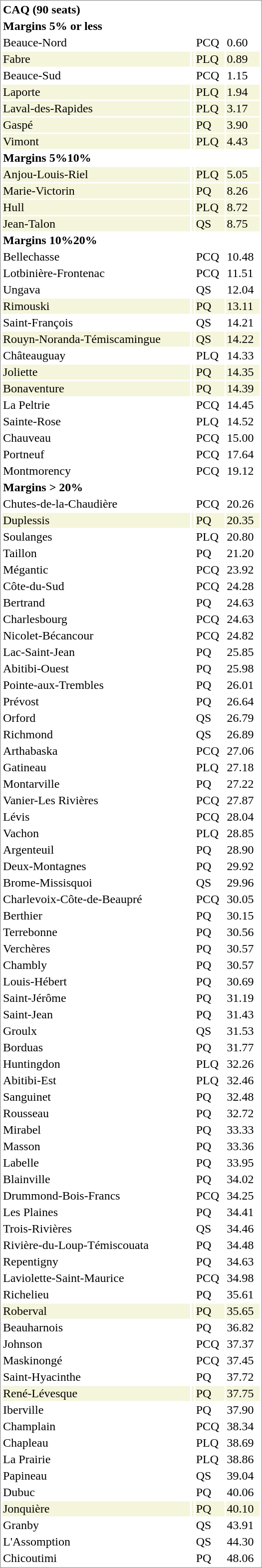<table style="float:left; width: 350px; border-spacing: 2px; border: 1px solid darkgray;">
<tr>
<td><strong>CAQ (90 seats)</strong></td>
</tr>
<tr>
<td><strong>Margins 5% or less</strong></td>
</tr>
<tr>
<td>Beauce-Nord</td>
<td></td>
<td>PCQ</td>
<td>0.60</td>
</tr>
<tr style="background-color:#F5F5DC;">
<td>Fabre</td>
<td></td>
<td>PLQ</td>
<td>0.89</td>
</tr>
<tr>
<td>Beauce-Sud</td>
<td></td>
<td>PCQ</td>
<td>1.15</td>
</tr>
<tr style="background-color:#F5F5DC;">
<td>Laporte</td>
<td></td>
<td>PLQ</td>
<td>1.94</td>
</tr>
<tr style="background-color:#F5F5DC;">
<td>Laval-des-Rapides</td>
<td></td>
<td>PLQ</td>
<td>3.17</td>
</tr>
<tr style="background-color:#F5F5DC;">
<td>Gaspé</td>
<td></td>
<td>PQ</td>
<td>3.90</td>
</tr>
<tr style="background-color:#F5F5DC;">
<td>Vimont</td>
<td></td>
<td>PLQ</td>
<td>4.43</td>
</tr>
<tr>
<td><strong>Margins 5%10%</strong></td>
</tr>
<tr style="background-color:#F5F5DC;">
<td>Anjou-Louis-Riel</td>
<td></td>
<td>PLQ</td>
<td>5.05</td>
</tr>
<tr style="background-color:#F5F5DC;">
<td>Marie-Victorin</td>
<td></td>
<td>PQ</td>
<td>8.26</td>
</tr>
<tr style="background-color:#F5F5DC;">
<td>Hull</td>
<td></td>
<td>PLQ</td>
<td>8.72</td>
</tr>
<tr style="background-color:#F5F5DC;">
<td>Jean-Talon</td>
<td></td>
<td>QS</td>
<td>8.75</td>
</tr>
<tr>
<td><strong>Margins 10%20%</strong></td>
</tr>
<tr>
<td>Bellechasse</td>
<td></td>
<td>PCQ</td>
<td>10.48</td>
</tr>
<tr>
<td>Lotbinière-Frontenac</td>
<td></td>
<td>PCQ</td>
<td>11.51</td>
</tr>
<tr>
<td>Ungava</td>
<td></td>
<td>QS</td>
<td>12.04</td>
</tr>
<tr style="background-color:#F5F5DC;">
<td>Rimouski</td>
<td></td>
<td>PQ</td>
<td>13.11</td>
</tr>
<tr>
<td>Saint-François</td>
<td></td>
<td>QS</td>
<td>14.21</td>
</tr>
<tr style="background-color:#F5F5DC;">
<td>Rouyn-Noranda-Témiscamingue</td>
<td></td>
<td>QS</td>
<td>14.22</td>
</tr>
<tr>
<td>Châteauguay</td>
<td></td>
<td>PLQ</td>
<td>14.33</td>
</tr>
<tr style="background-color:#F5F5DC;">
<td>Joliette</td>
<td></td>
<td>PQ</td>
<td>14.35</td>
</tr>
<tr style="background-color:#F5F5DC;">
<td>Bonaventure</td>
<td></td>
<td>PQ</td>
<td>14.39</td>
</tr>
<tr>
<td>La Peltrie</td>
<td></td>
<td>PCQ</td>
<td>14.45</td>
</tr>
<tr>
<td>Sainte-Rose</td>
<td></td>
<td>PLQ</td>
<td>14.52</td>
</tr>
<tr>
<td>Chauveau</td>
<td></td>
<td>PCQ</td>
<td>15.00</td>
</tr>
<tr>
<td>Portneuf</td>
<td></td>
<td>PCQ</td>
<td>17.64</td>
</tr>
<tr>
<td>Montmorency</td>
<td></td>
<td>PCQ</td>
<td>19.12</td>
</tr>
<tr>
<td><strong>Margins > 20%</strong></td>
</tr>
<tr>
<td>Chutes-de-la-Chaudière</td>
<td></td>
<td>PCQ</td>
<td>20.26</td>
</tr>
<tr style="background-color:#F5F5DC;">
<td>Duplessis</td>
<td></td>
<td>PQ</td>
<td>20.35</td>
</tr>
<tr>
<td>Soulanges</td>
<td></td>
<td>PLQ</td>
<td>20.80</td>
</tr>
<tr>
<td>Taillon</td>
<td></td>
<td>PQ</td>
<td>21.20</td>
</tr>
<tr>
<td>Mégantic</td>
<td></td>
<td>PCQ</td>
<td>23.92</td>
</tr>
<tr>
<td>Côte-du-Sud</td>
<td></td>
<td>PCQ</td>
<td>24.28</td>
</tr>
<tr>
<td>Bertrand</td>
<td></td>
<td>PQ</td>
<td>24.63</td>
</tr>
<tr>
<td>Charlesbourg</td>
<td></td>
<td>PCQ</td>
<td>24.63</td>
</tr>
<tr>
<td>Nicolet-Bécancour</td>
<td></td>
<td>PCQ</td>
<td>24.82</td>
</tr>
<tr>
<td>Lac-Saint-Jean</td>
<td></td>
<td>PQ</td>
<td>25.85</td>
</tr>
<tr>
<td>Abitibi-Ouest</td>
<td></td>
<td>PQ</td>
<td>25.98</td>
</tr>
<tr>
<td>Pointe-aux-Trembles</td>
<td></td>
<td>PQ</td>
<td>26.01</td>
</tr>
<tr>
<td>Prévost</td>
<td></td>
<td>PQ</td>
<td>26.64</td>
</tr>
<tr>
<td>Orford</td>
<td></td>
<td>QS</td>
<td>26.79</td>
</tr>
<tr>
<td>Richmond</td>
<td></td>
<td>QS</td>
<td>26.89</td>
</tr>
<tr>
<td>Arthabaska</td>
<td></td>
<td>PCQ</td>
<td>27.06</td>
</tr>
<tr>
<td>Gatineau</td>
<td></td>
<td>PLQ</td>
<td>27.18</td>
</tr>
<tr>
<td>Montarville</td>
<td></td>
<td>PQ</td>
<td>27.22</td>
</tr>
<tr>
<td>Vanier-Les Rivières</td>
<td></td>
<td>PCQ</td>
<td>27.87</td>
</tr>
<tr>
<td>Lévis</td>
<td></td>
<td>PCQ</td>
<td>28.04</td>
</tr>
<tr>
<td>Vachon</td>
<td></td>
<td>PLQ</td>
<td>28.85</td>
</tr>
<tr>
<td>Argenteuil</td>
<td></td>
<td>PQ</td>
<td>28.90</td>
</tr>
<tr>
<td>Deux-Montagnes</td>
<td></td>
<td>PQ</td>
<td>29.92</td>
</tr>
<tr>
<td>Brome-Missisquoi</td>
<td></td>
<td>QS</td>
<td>29.96</td>
</tr>
<tr>
<td>Charlevoix-Côte-de-Beaupré</td>
<td></td>
<td>PCQ</td>
<td>30.05</td>
</tr>
<tr>
<td>Berthier</td>
<td></td>
<td>PQ</td>
<td>30.15</td>
</tr>
<tr>
<td>Terrebonne</td>
<td></td>
<td>PQ</td>
<td>30.56</td>
</tr>
<tr>
<td>Verchères</td>
<td></td>
<td>PQ</td>
<td>30.57</td>
</tr>
<tr>
<td>Chambly</td>
<td></td>
<td>PQ</td>
<td>30.57</td>
</tr>
<tr>
<td>Louis-Hébert</td>
<td></td>
<td>PQ</td>
<td>30.69</td>
</tr>
<tr>
<td>Saint-Jérôme</td>
<td></td>
<td>PQ</td>
<td>31.19</td>
</tr>
<tr>
<td>Saint-Jean</td>
<td></td>
<td>PQ</td>
<td>31.43</td>
</tr>
<tr>
<td>Groulx</td>
<td></td>
<td>QS</td>
<td>31.53</td>
</tr>
<tr>
<td>Borduas</td>
<td></td>
<td>PQ</td>
<td>31.77</td>
</tr>
<tr>
<td>Huntingdon</td>
<td></td>
<td>PLQ</td>
<td>32.26</td>
</tr>
<tr>
<td>Abitibi-Est</td>
<td></td>
<td>PLQ</td>
<td>32.46</td>
</tr>
<tr>
<td>Sanguinet</td>
<td></td>
<td>PQ</td>
<td>32.48</td>
</tr>
<tr>
<td>Rousseau</td>
<td></td>
<td>PQ</td>
<td>32.72</td>
</tr>
<tr>
<td>Mirabel</td>
<td></td>
<td>PQ</td>
<td>33.33</td>
</tr>
<tr>
<td>Masson</td>
<td></td>
<td>PQ</td>
<td>33.36</td>
</tr>
<tr>
<td>Labelle</td>
<td></td>
<td>PQ</td>
<td>33.95</td>
</tr>
<tr>
<td>Blainville</td>
<td></td>
<td>PQ</td>
<td>34.02</td>
</tr>
<tr>
<td>Drummond-Bois-Francs</td>
<td></td>
<td>PCQ</td>
<td>34.25</td>
</tr>
<tr>
<td>Les Plaines</td>
<td></td>
<td>PQ</td>
<td>34.41</td>
</tr>
<tr>
<td>Trois-Rivières</td>
<td></td>
<td>QS</td>
<td>34.46</td>
</tr>
<tr>
<td>Rivière-du-Loup-Témiscouata</td>
<td></td>
<td>PQ</td>
<td>34.48</td>
</tr>
<tr>
<td>Repentigny</td>
<td></td>
<td>PQ</td>
<td>34.63</td>
</tr>
<tr>
<td>Laviolette-Saint-Maurice</td>
<td></td>
<td>PCQ</td>
<td>34.98</td>
</tr>
<tr>
<td>Richelieu</td>
<td></td>
<td>PQ</td>
<td>35.61</td>
</tr>
<tr style="background-color:#F5F5DC;">
<td>Roberval</td>
<td></td>
<td>PQ</td>
<td>35.65</td>
</tr>
<tr>
<td>Beauharnois</td>
<td></td>
<td>PQ</td>
<td>36.82</td>
</tr>
<tr>
<td>Johnson</td>
<td></td>
<td>PCQ</td>
<td>37.37</td>
</tr>
<tr>
<td>Maskinongé</td>
<td></td>
<td>PCQ</td>
<td>37.45</td>
</tr>
<tr>
<td>Saint-Hyacinthe</td>
<td></td>
<td>PQ</td>
<td>37.72</td>
</tr>
<tr style="background-color:#F5F5DC;">
<td>René-Lévesque</td>
<td></td>
<td>PQ</td>
<td>37.75</td>
</tr>
<tr>
<td>Iberville</td>
<td></td>
<td>PQ</td>
<td>37.90</td>
</tr>
<tr>
<td>Champlain</td>
<td></td>
<td>PCQ</td>
<td>38.34</td>
</tr>
<tr>
<td>Chapleau</td>
<td></td>
<td>PLQ</td>
<td>38.69</td>
</tr>
<tr>
<td>La Prairie</td>
<td></td>
<td>PLQ</td>
<td>38.86</td>
</tr>
<tr>
<td>Papineau</td>
<td></td>
<td>QS</td>
<td>39.04</td>
</tr>
<tr>
<td>Dubuc</td>
<td></td>
<td>PQ</td>
<td>40.06</td>
</tr>
<tr style="background-color:#F5F5DC;">
<td>Jonquière</td>
<td></td>
<td>PQ</td>
<td>40.10</td>
</tr>
<tr>
<td>Granby</td>
<td></td>
<td>QS</td>
<td>43.91</td>
</tr>
<tr>
<td>L'Assomption</td>
<td></td>
<td>QS</td>
<td>44.30</td>
</tr>
<tr>
<td>Chicoutimi</td>
<td></td>
<td>PQ</td>
<td>48.06</td>
</tr>
</table>
